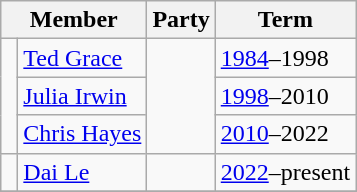<table class="wikitable">
<tr>
<th colspan="2">Member</th>
<th>Party</th>
<th>Term</th>
</tr>
<tr>
<td rowspan=3 > </td>
<td><a href='#'>Ted Grace</a></td>
<td rowspan="3"></td>
<td><a href='#'>1984</a>–1998</td>
</tr>
<tr>
<td><a href='#'>Julia Irwin</a></td>
<td><a href='#'>1998</a>–2010</td>
</tr>
<tr>
<td><a href='#'>Chris Hayes</a></td>
<td><a href='#'>2010</a>–2022</td>
</tr>
<tr>
<td> </td>
<td><a href='#'>Dai Le</a></td>
<td></td>
<td><a href='#'>2022</a>–present</td>
</tr>
<tr>
</tr>
</table>
